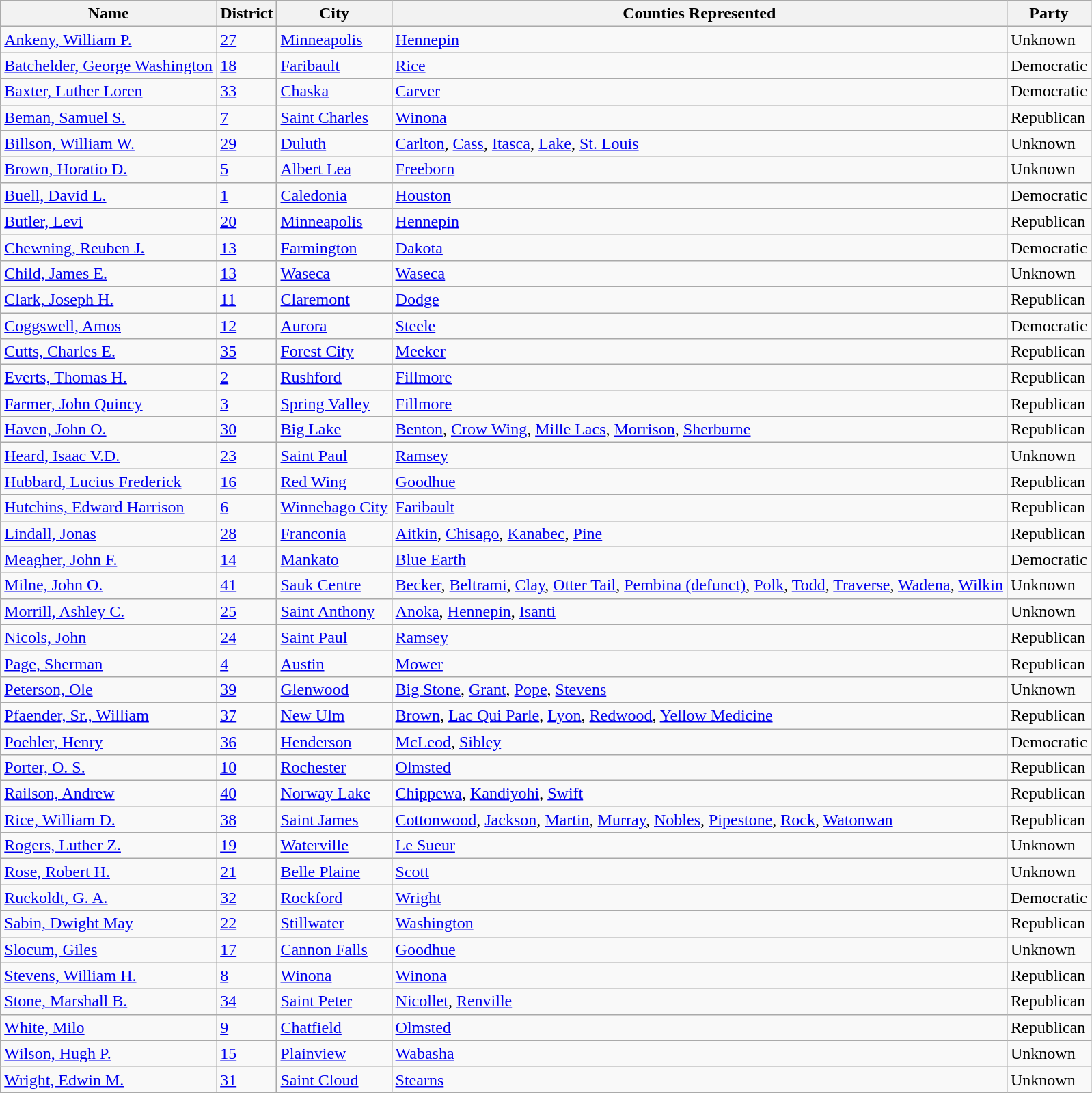<table class="wikitable sortable">
<tr>
<th>Name</th>
<th>District</th>
<th>City</th>
<th>Counties Represented</th>
<th>Party</th>
</tr>
<tr>
<td><a href='#'>Ankeny, William P.</a></td>
<td><a href='#'>27</a></td>
<td><a href='#'> Minneapolis</a></td>
<td><a href='#'>Hennepin</a></td>
<td>Unknown</td>
</tr>
<tr>
<td><a href='#'>Batchelder, George Washington</a></td>
<td><a href='#'>18</a></td>
<td><a href='#'> Faribault</a></td>
<td><a href='#'>Rice</a></td>
<td>Democratic</td>
</tr>
<tr>
<td><a href='#'>Baxter, Luther Loren</a></td>
<td><a href='#'>33</a></td>
<td><a href='#'> Chaska</a></td>
<td><a href='#'>Carver</a></td>
<td>Democratic</td>
</tr>
<tr>
<td><a href='#'>Beman, Samuel S.</a></td>
<td><a href='#'>7</a></td>
<td><a href='#'> Saint Charles</a></td>
<td><a href='#'>Winona</a></td>
<td>Republican</td>
</tr>
<tr>
<td><a href='#'>Billson, William W.</a></td>
<td><a href='#'>29</a></td>
<td><a href='#'> Duluth</a></td>
<td><a href='#'>Carlton</a>, <a href='#'>Cass</a>, <a href='#'>Itasca</a>, <a href='#'>Lake</a>, <a href='#'>St. Louis</a></td>
<td>Unknown</td>
</tr>
<tr>
<td><a href='#'>Brown, Horatio D.</a></td>
<td><a href='#'>5</a></td>
<td><a href='#'> Albert Lea</a></td>
<td><a href='#'>Freeborn</a></td>
<td>Unknown</td>
</tr>
<tr>
<td><a href='#'>Buell, David L.</a></td>
<td><a href='#'>1</a></td>
<td><a href='#'> Caledonia</a></td>
<td><a href='#'>Houston</a></td>
<td>Democratic</td>
</tr>
<tr>
<td><a href='#'>Butler, Levi</a></td>
<td><a href='#'>20</a></td>
<td><a href='#'> Minneapolis</a></td>
<td><a href='#'>Hennepin</a></td>
<td>Republican</td>
</tr>
<tr>
<td><a href='#'>Chewning, Reuben J.</a></td>
<td><a href='#'>13</a></td>
<td><a href='#'> Farmington</a></td>
<td><a href='#'>Dakota</a></td>
<td>Democratic</td>
</tr>
<tr>
<td><a href='#'>Child, James E.</a></td>
<td><a href='#'>13</a></td>
<td><a href='#'> Waseca</a></td>
<td><a href='#'>Waseca</a></td>
<td>Unknown</td>
</tr>
<tr>
<td><a href='#'>Clark, Joseph H.</a></td>
<td><a href='#'>11</a></td>
<td><a href='#'> Claremont</a></td>
<td><a href='#'>Dodge</a></td>
<td>Republican</td>
</tr>
<tr>
<td><a href='#'>Coggswell, Amos</a></td>
<td><a href='#'>12</a></td>
<td><a href='#'> Aurora</a></td>
<td><a href='#'>Steele</a></td>
<td>Democratic</td>
</tr>
<tr>
<td><a href='#'>Cutts, Charles E.</a></td>
<td><a href='#'>35</a></td>
<td><a href='#'> Forest City</a></td>
<td><a href='#'>Meeker</a></td>
<td>Republican</td>
</tr>
<tr>
<td><a href='#'>Everts, Thomas H.</a></td>
<td><a href='#'>2</a></td>
<td><a href='#'> Rushford</a></td>
<td><a href='#'>Fillmore</a></td>
<td>Republican</td>
</tr>
<tr>
<td><a href='#'>Farmer, John Quincy</a></td>
<td><a href='#'>3</a></td>
<td><a href='#'> Spring Valley</a></td>
<td><a href='#'>Fillmore</a></td>
<td>Republican</td>
</tr>
<tr>
<td><a href='#'>Haven, John O.</a></td>
<td><a href='#'>30</a></td>
<td><a href='#'> Big Lake</a></td>
<td><a href='#'>Benton</a>, <a href='#'>Crow Wing</a>, <a href='#'>Mille Lacs</a>, <a href='#'>Morrison</a>, <a href='#'>Sherburne</a></td>
<td>Republican</td>
</tr>
<tr>
<td><a href='#'>Heard, Isaac V.D.</a></td>
<td><a href='#'>23</a></td>
<td><a href='#'> Saint Paul</a></td>
<td><a href='#'>Ramsey</a></td>
<td>Unknown</td>
</tr>
<tr>
<td><a href='#'>Hubbard, Lucius Frederick</a></td>
<td><a href='#'>16</a></td>
<td><a href='#'> Red Wing</a></td>
<td><a href='#'>Goodhue</a></td>
<td>Republican</td>
</tr>
<tr>
<td><a href='#'>Hutchins, Edward Harrison</a></td>
<td><a href='#'>6</a></td>
<td><a href='#'> Winnebago City</a></td>
<td><a href='#'>Faribault</a></td>
<td>Republican</td>
</tr>
<tr>
<td><a href='#'>Lindall, Jonas</a></td>
<td><a href='#'>28</a></td>
<td><a href='#'> Franconia</a></td>
<td><a href='#'>Aitkin</a>, <a href='#'>Chisago</a>, <a href='#'>Kanabec</a>, <a href='#'>Pine</a></td>
<td>Republican</td>
</tr>
<tr>
<td><a href='#'>Meagher, John F.</a></td>
<td><a href='#'>14</a></td>
<td><a href='#'> Mankato</a></td>
<td><a href='#'>Blue Earth</a></td>
<td>Democratic</td>
</tr>
<tr>
<td><a href='#'>Milne, John O.</a></td>
<td><a href='#'>41</a></td>
<td><a href='#'> Sauk Centre</a></td>
<td><a href='#'>Becker</a>, <a href='#'>Beltrami</a>, <a href='#'>Clay</a>, <a href='#'>Otter Tail</a>, <a href='#'>Pembina (defunct)</a>, <a href='#'>Polk</a>, <a href='#'>Todd</a>, <a href='#'>Traverse</a>, <a href='#'>Wadena</a>, <a href='#'>Wilkin</a></td>
<td>Unknown</td>
</tr>
<tr>
<td><a href='#'>Morrill, Ashley C.</a></td>
<td><a href='#'>25</a></td>
<td><a href='#'> Saint Anthony</a></td>
<td><a href='#'>Anoka</a>, <a href='#'>Hennepin</a>, <a href='#'>Isanti</a></td>
<td>Unknown</td>
</tr>
<tr>
<td><a href='#'>Nicols, John</a></td>
<td><a href='#'>24</a></td>
<td><a href='#'> Saint Paul</a></td>
<td><a href='#'>Ramsey</a></td>
<td>Republican</td>
</tr>
<tr>
<td><a href='#'>Page, Sherman</a></td>
<td><a href='#'>4</a></td>
<td><a href='#'> Austin</a></td>
<td><a href='#'>Mower</a></td>
<td>Republican</td>
</tr>
<tr>
<td><a href='#'>Peterson, Ole</a></td>
<td><a href='#'>39</a></td>
<td><a href='#'> Glenwood</a></td>
<td><a href='#'>Big Stone</a>, <a href='#'>Grant</a>, <a href='#'>Pope</a>, <a href='#'>Stevens</a></td>
<td>Unknown</td>
</tr>
<tr>
<td><a href='#'>Pfaender, Sr., William</a></td>
<td><a href='#'>37</a></td>
<td><a href='#'> New Ulm</a></td>
<td><a href='#'>Brown</a>, <a href='#'>Lac Qui Parle</a>, <a href='#'>Lyon</a>, <a href='#'>Redwood</a>, <a href='#'>Yellow Medicine</a></td>
<td>Republican</td>
</tr>
<tr>
<td><a href='#'>Poehler, Henry</a></td>
<td><a href='#'>36</a></td>
<td><a href='#'> Henderson</a></td>
<td><a href='#'>McLeod</a>, <a href='#'>Sibley</a></td>
<td>Democratic</td>
</tr>
<tr>
<td><a href='#'>Porter, O. S.</a></td>
<td><a href='#'>10</a></td>
<td><a href='#'> Rochester</a></td>
<td><a href='#'>Olmsted</a></td>
<td>Republican</td>
</tr>
<tr>
<td><a href='#'>Railson, Andrew</a></td>
<td><a href='#'>40</a></td>
<td><a href='#'> Norway Lake</a></td>
<td><a href='#'>Chippewa</a>, <a href='#'>Kandiyohi</a>, <a href='#'>Swift</a></td>
<td>Republican</td>
</tr>
<tr>
<td><a href='#'>Rice, William D.</a></td>
<td><a href='#'>38</a></td>
<td><a href='#'> Saint James</a></td>
<td><a href='#'>Cottonwood</a>, <a href='#'>Jackson</a>, <a href='#'>Martin</a>, <a href='#'>Murray</a>, <a href='#'>Nobles</a>, <a href='#'>Pipestone</a>, <a href='#'>Rock</a>, <a href='#'>Watonwan</a></td>
<td>Republican</td>
</tr>
<tr>
<td><a href='#'>Rogers, Luther Z.</a></td>
<td><a href='#'>19</a></td>
<td><a href='#'> Waterville</a></td>
<td><a href='#'>Le Sueur</a></td>
<td>Unknown</td>
</tr>
<tr>
<td><a href='#'>Rose, Robert H.</a></td>
<td><a href='#'>21</a></td>
<td><a href='#'> Belle Plaine</a></td>
<td><a href='#'>Scott</a></td>
<td>Unknown</td>
</tr>
<tr>
<td><a href='#'>Ruckoldt, G. A.</a></td>
<td><a href='#'>32</a></td>
<td><a href='#'> Rockford</a></td>
<td><a href='#'>Wright</a></td>
<td>Democratic</td>
</tr>
<tr>
<td><a href='#'>Sabin, Dwight May</a></td>
<td><a href='#'>22</a></td>
<td><a href='#'> Stillwater</a></td>
<td><a href='#'>Washington</a></td>
<td>Republican</td>
</tr>
<tr>
<td><a href='#'>Slocum, Giles</a></td>
<td><a href='#'>17</a></td>
<td><a href='#'> Cannon Falls</a></td>
<td><a href='#'>Goodhue</a></td>
<td>Unknown</td>
</tr>
<tr>
<td><a href='#'>Stevens, William H.</a></td>
<td><a href='#'>8</a></td>
<td><a href='#'> Winona</a></td>
<td><a href='#'>Winona</a></td>
<td>Republican</td>
</tr>
<tr>
<td><a href='#'>Stone, Marshall B.</a></td>
<td><a href='#'>34</a></td>
<td><a href='#'> Saint Peter</a></td>
<td><a href='#'>Nicollet</a>, <a href='#'>Renville</a></td>
<td>Republican</td>
</tr>
<tr>
<td><a href='#'>White, Milo</a></td>
<td><a href='#'>9</a></td>
<td><a href='#'> Chatfield</a></td>
<td><a href='#'>Olmsted</a></td>
<td>Republican</td>
</tr>
<tr>
<td><a href='#'>Wilson, Hugh P.</a></td>
<td><a href='#'>15</a></td>
<td><a href='#'> Plainview</a></td>
<td><a href='#'>Wabasha</a></td>
<td>Unknown</td>
</tr>
<tr>
<td><a href='#'>Wright, Edwin M.</a></td>
<td><a href='#'>31</a></td>
<td><a href='#'> Saint Cloud</a></td>
<td><a href='#'>Stearns</a></td>
<td>Unknown</td>
</tr>
</table>
